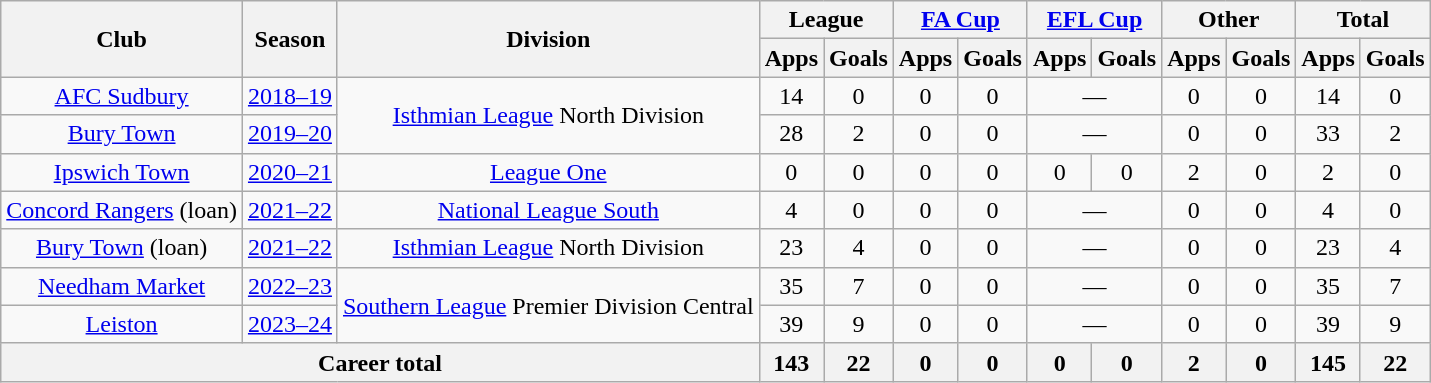<table class="wikitable" style="text-align:center">
<tr>
<th rowspan="2">Club</th>
<th rowspan="2">Season</th>
<th rowspan="2">Division</th>
<th colspan="2">League</th>
<th colspan="2"><a href='#'>FA Cup</a></th>
<th colspan="2"><a href='#'>EFL Cup</a></th>
<th colspan="2">Other</th>
<th colspan="2">Total</th>
</tr>
<tr>
<th>Apps</th>
<th>Goals</th>
<th>Apps</th>
<th>Goals</th>
<th>Apps</th>
<th>Goals</th>
<th>Apps</th>
<th>Goals</th>
<th>Apps</th>
<th>Goals</th>
</tr>
<tr>
<td><a href='#'>AFC Sudbury</a></td>
<td><a href='#'>2018–19</a></td>
<td rowspan="2"><a href='#'>Isthmian League</a> North Division</td>
<td>14</td>
<td>0</td>
<td>0</td>
<td>0</td>
<td colspan="2">—</td>
<td>0</td>
<td>0</td>
<td>14</td>
<td>0</td>
</tr>
<tr>
<td><a href='#'>Bury Town</a></td>
<td><a href='#'>2019–20</a></td>
<td>28</td>
<td>2</td>
<td>0</td>
<td>0</td>
<td colspan="2">—</td>
<td>0</td>
<td>0</td>
<td>33</td>
<td>2</td>
</tr>
<tr>
<td><a href='#'>Ipswich Town</a></td>
<td><a href='#'>2020–21</a></td>
<td><a href='#'>League One</a></td>
<td>0</td>
<td>0</td>
<td>0</td>
<td>0</td>
<td>0</td>
<td>0</td>
<td>2</td>
<td>0</td>
<td>2</td>
<td>0</td>
</tr>
<tr>
<td><a href='#'>Concord Rangers</a> (loan)</td>
<td><a href='#'>2021–22</a></td>
<td><a href='#'>National League South</a></td>
<td>4</td>
<td>0</td>
<td>0</td>
<td>0</td>
<td colspan="2">—</td>
<td>0</td>
<td>0</td>
<td>4</td>
<td>0</td>
</tr>
<tr>
<td><a href='#'>Bury Town</a> (loan)</td>
<td><a href='#'>2021–22</a></td>
<td><a href='#'>Isthmian League</a> North Division</td>
<td>23</td>
<td>4</td>
<td>0</td>
<td>0</td>
<td colspan="2">—</td>
<td>0</td>
<td>0</td>
<td>23</td>
<td>4</td>
</tr>
<tr>
<td><a href='#'>Needham Market</a></td>
<td><a href='#'>2022–23</a></td>
<td rowspan="2"><a href='#'>Southern League</a> Premier Division Central</td>
<td>35</td>
<td>7</td>
<td>0</td>
<td>0</td>
<td colspan="2">—</td>
<td>0</td>
<td>0</td>
<td>35</td>
<td>7</td>
</tr>
<tr>
<td><a href='#'>Leiston</a></td>
<td><a href='#'>2023–24</a></td>
<td>39</td>
<td>9</td>
<td>0</td>
<td>0</td>
<td colspan="2">—</td>
<td>0</td>
<td>0</td>
<td>39</td>
<td>9</td>
</tr>
<tr>
<th colspan=3>Career total</th>
<th>143</th>
<th>22</th>
<th>0</th>
<th>0</th>
<th>0</th>
<th>0</th>
<th>2</th>
<th>0</th>
<th>145</th>
<th>22</th>
</tr>
</table>
